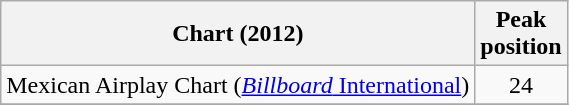<table class="wikitable sortable">
<tr>
<th scope="col">Chart (2012)</th>
<th scope="col">Peak<br>position</th>
</tr>
<tr>
<td align="left">Mexican Airplay Chart (<a href='#'><em>Billboard</em> International</a>)</td>
<td align="center">24</td>
</tr>
<tr>
</tr>
</table>
